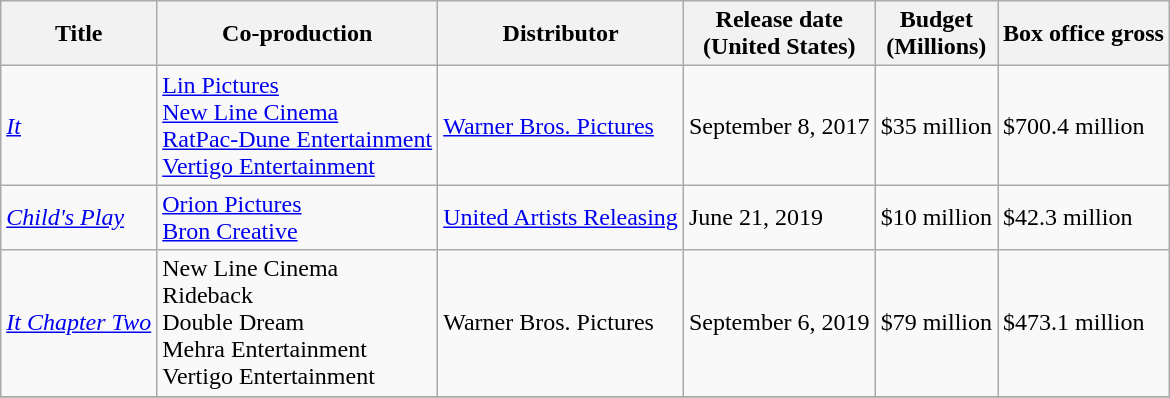<table class="wikitable sortable">
<tr>
<th>Title</th>
<th>Co-production</th>
<th>Distributor</th>
<th>Release date<br>(United States)</th>
<th>Budget<br>(Millions)</th>
<th>Box office gross</th>
</tr>
<tr>
<td><em><a href='#'>It</a></em></td>
<td><a href='#'>Lin Pictures</a><br><a href='#'>New Line Cinema</a><br><a href='#'>RatPac-Dune Entertainment</a><br><a href='#'>Vertigo Entertainment</a></td>
<td><a href='#'>Warner Bros. Pictures</a></td>
<td>September 8, 2017</td>
<td>$35 million</td>
<td>$700.4 million</td>
</tr>
<tr>
<td><em><a href='#'>Child's Play</a></em></td>
<td><a href='#'>Orion Pictures</a><br><a href='#'>Bron Creative</a></td>
<td><a href='#'>United Artists Releasing</a></td>
<td>June 21, 2019</td>
<td>$10 million</td>
<td>$42.3 million</td>
</tr>
<tr>
<td><em><a href='#'>It Chapter Two</a></em></td>
<td>New Line Cinema<br>Rideback<br>Double Dream<br>Mehra Entertainment<br>Vertigo Entertainment</td>
<td>Warner Bros. Pictures</td>
<td>September 6, 2019</td>
<td>$79 million</td>
<td>$473.1 million</td>
</tr>
<tr>
</tr>
</table>
